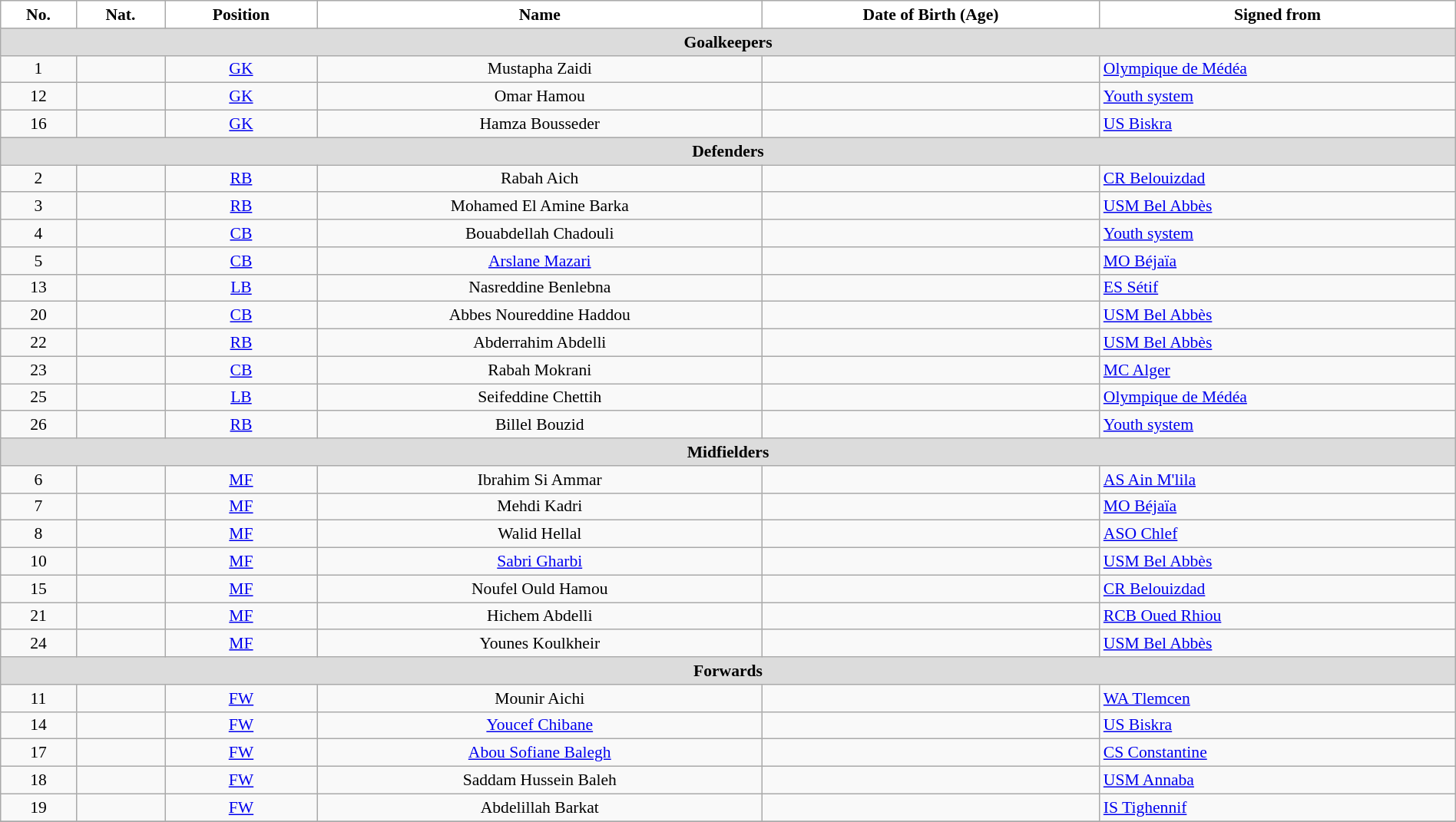<table class="wikitable" style="text-align:center; font-size:90%; width:100%">
<tr>
<th style="background:white; color:black; text-align:center;">No.</th>
<th style="background:white; color:black; text-align:center;">Nat.</th>
<th style="background:white; color:black; text-align:center;">Position</th>
<th style="background:white; color:black; text-align:center;">Name</th>
<th style="background:white; color:black; text-align:center;">Date of Birth (Age)</th>
<th style="background:white; color:black; text-align:center;">Signed from</th>
</tr>
<tr>
<th colspan=10 style="background:#DCDCDC; text-align:center;">Goalkeepers</th>
</tr>
<tr>
<td>1</td>
<td></td>
<td><a href='#'>GK</a></td>
<td>Mustapha Zaidi</td>
<td></td>
<td style="text-align:left"> <a href='#'>Olympique de Médéa</a></td>
</tr>
<tr>
<td>12</td>
<td></td>
<td><a href='#'>GK</a></td>
<td>Omar Hamou</td>
<td></td>
<td style="text-align:left"> <a href='#'>Youth system</a></td>
</tr>
<tr>
<td>16</td>
<td></td>
<td><a href='#'>GK</a></td>
<td>Hamza Bousseder</td>
<td></td>
<td style="text-align:left"> <a href='#'>US Biskra</a></td>
</tr>
<tr>
<th colspan=10 style="background:#DCDCDC; text-align:center;">Defenders</th>
</tr>
<tr>
<td>2</td>
<td></td>
<td><a href='#'>RB</a></td>
<td>Rabah Aich</td>
<td></td>
<td style="text-align:left"> <a href='#'>CR Belouizdad</a></td>
</tr>
<tr>
<td>3</td>
<td></td>
<td><a href='#'>RB</a></td>
<td>Mohamed El Amine Barka</td>
<td></td>
<td style="text-align:left"> <a href='#'>USM Bel Abbès</a></td>
</tr>
<tr>
<td>4</td>
<td></td>
<td><a href='#'>CB</a></td>
<td>Bouabdellah Chadouli</td>
<td></td>
<td style="text-align:left"> <a href='#'>Youth system</a></td>
</tr>
<tr>
<td>5</td>
<td></td>
<td><a href='#'>CB</a></td>
<td><a href='#'>Arslane Mazari</a></td>
<td></td>
<td style="text-align:left"> <a href='#'>MO Béjaïa</a></td>
</tr>
<tr>
<td>13</td>
<td></td>
<td><a href='#'>LB</a></td>
<td>Nasreddine Benlebna</td>
<td></td>
<td style="text-align:left"> <a href='#'>ES Sétif</a></td>
</tr>
<tr>
<td>20</td>
<td></td>
<td><a href='#'>CB</a></td>
<td>Abbes Noureddine Haddou</td>
<td></td>
<td style="text-align:left"> <a href='#'>USM Bel Abbès</a></td>
</tr>
<tr>
<td>22</td>
<td></td>
<td><a href='#'>RB</a></td>
<td>Abderrahim Abdelli</td>
<td></td>
<td style="text-align:left"> <a href='#'>USM Bel Abbès</a></td>
</tr>
<tr>
<td>23</td>
<td></td>
<td><a href='#'>CB</a></td>
<td>Rabah Mokrani</td>
<td></td>
<td style="text-align:left"> <a href='#'>MC Alger</a></td>
</tr>
<tr>
<td>25</td>
<td></td>
<td><a href='#'>LB</a></td>
<td>Seifeddine Chettih</td>
<td></td>
<td style="text-align:left"> <a href='#'>Olympique de Médéa</a></td>
</tr>
<tr>
<td>26</td>
<td></td>
<td><a href='#'>RB</a></td>
<td>Billel Bouzid</td>
<td></td>
<td style="text-align:left"> <a href='#'>Youth system</a></td>
</tr>
<tr>
<th colspan=10 style="background:#DCDCDC; text-align:center;">Midfielders</th>
</tr>
<tr>
<td>6</td>
<td></td>
<td><a href='#'>MF</a></td>
<td>Ibrahim Si Ammar</td>
<td></td>
<td style="text-align:left"> <a href='#'>AS Ain M'lila</a></td>
</tr>
<tr>
<td>7</td>
<td></td>
<td><a href='#'>MF</a></td>
<td>Mehdi Kadri</td>
<td></td>
<td style="text-align:left"> <a href='#'>MO Béjaïa</a></td>
</tr>
<tr>
<td>8</td>
<td></td>
<td><a href='#'>MF</a></td>
<td>Walid Hellal</td>
<td></td>
<td style="text-align:left"> <a href='#'>ASO Chlef</a></td>
</tr>
<tr>
<td>10</td>
<td></td>
<td><a href='#'>MF</a></td>
<td><a href='#'>Sabri Gharbi</a></td>
<td></td>
<td style="text-align:left"> <a href='#'>USM Bel Abbès</a></td>
</tr>
<tr>
<td>15</td>
<td></td>
<td><a href='#'>MF</a></td>
<td>Noufel Ould Hamou</td>
<td></td>
<td style="text-align:left"> <a href='#'>CR Belouizdad</a></td>
</tr>
<tr>
<td>21</td>
<td></td>
<td><a href='#'>MF</a></td>
<td>Hichem Abdelli</td>
<td></td>
<td style="text-align:left"> <a href='#'>RCB Oued Rhiou</a></td>
</tr>
<tr>
<td>24</td>
<td></td>
<td><a href='#'>MF</a></td>
<td>Younes Koulkheir</td>
<td></td>
<td style="text-align:left"> <a href='#'>USM Bel Abbès</a></td>
</tr>
<tr>
<th colspan=10 style="background:#DCDCDC; text-align:center;">Forwards</th>
</tr>
<tr>
<td>11</td>
<td></td>
<td><a href='#'>FW</a></td>
<td>Mounir Aichi</td>
<td></td>
<td style="text-align:left"> <a href='#'>WA Tlemcen</a></td>
</tr>
<tr>
<td>14</td>
<td></td>
<td><a href='#'>FW</a></td>
<td><a href='#'>Youcef Chibane</a></td>
<td></td>
<td style="text-align:left"> <a href='#'>US Biskra</a></td>
</tr>
<tr>
<td>17</td>
<td></td>
<td><a href='#'>FW</a></td>
<td><a href='#'>Abou Sofiane Balegh</a></td>
<td></td>
<td style="text-align:left"> <a href='#'>CS Constantine</a></td>
</tr>
<tr>
<td>18</td>
<td></td>
<td><a href='#'>FW</a></td>
<td>Saddam Hussein Baleh</td>
<td></td>
<td style="text-align:left"> <a href='#'>USM Annaba</a></td>
</tr>
<tr>
<td>19</td>
<td></td>
<td><a href='#'>FW</a></td>
<td>Abdelillah Barkat</td>
<td></td>
<td style="text-align:left"> <a href='#'>IS Tighennif</a></td>
</tr>
<tr>
</tr>
</table>
